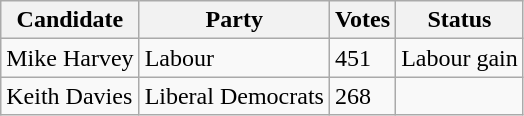<table class="wikitable sortable">
<tr>
<th>Candidate</th>
<th>Party</th>
<th>Votes</th>
<th>Status</th>
</tr>
<tr>
<td>Mike Harvey</td>
<td>Labour</td>
<td>451</td>
<td>Labour gain</td>
</tr>
<tr>
<td>Keith Davies</td>
<td>Liberal Democrats</td>
<td>268</td>
<td></td>
</tr>
</table>
